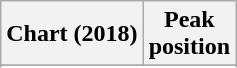<table class="wikitable sortable plainrowheaders" style="text-align:center">
<tr>
<th scope="col">Chart (2018)</th>
<th scope="col">Peak<br>position</th>
</tr>
<tr>
</tr>
<tr>
</tr>
</table>
